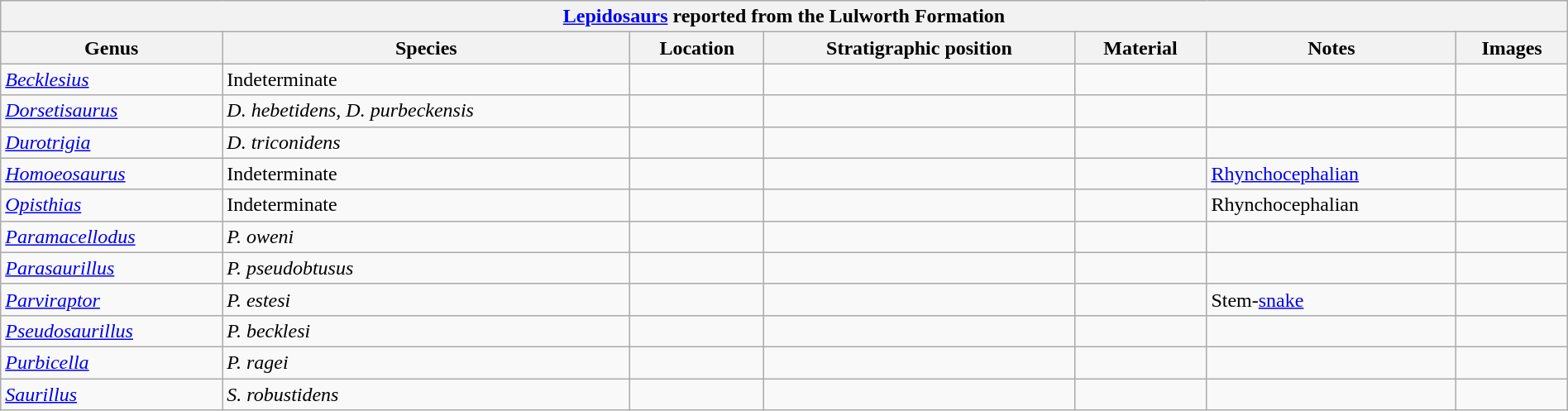<table class="wikitable" align="center" width="100%">
<tr>
<th colspan="7" align="center"><strong><a href='#'>Lepidosaurs</a> reported from the Lulworth Formation</strong></th>
</tr>
<tr>
<th>Genus</th>
<th>Species</th>
<th>Location</th>
<th>Stratigraphic position</th>
<th>Material</th>
<th>Notes</th>
<th>Images</th>
</tr>
<tr>
<td><em><a href='#'>Becklesius</a></em></td>
<td>Indeterminate</td>
<td></td>
<td></td>
<td></td>
<td></td>
<td></td>
</tr>
<tr>
<td><em><a href='#'>Dorsetisaurus</a></em></td>
<td><em>D. hebetidens, D. purbeckensis</em></td>
<td></td>
<td></td>
<td></td>
<td></td>
<td></td>
</tr>
<tr>
<td><em><a href='#'>Durotrigia</a></em></td>
<td><em>D. triconidens</em></td>
<td></td>
<td></td>
<td></td>
<td></td>
<td></td>
</tr>
<tr>
<td><em><a href='#'>Homoeosaurus</a></em></td>
<td>Indeterminate</td>
<td></td>
<td></td>
<td></td>
<td><a href='#'>Rhynchocephalian</a></td>
<td></td>
</tr>
<tr>
<td><em><a href='#'>Opisthias</a></em></td>
<td>Indeterminate</td>
<td></td>
<td></td>
<td></td>
<td>Rhynchocephalian</td>
<td></td>
</tr>
<tr>
<td><em><a href='#'>Paramacellodus</a></em></td>
<td><em>P. oweni</em></td>
<td></td>
<td></td>
<td></td>
<td></td>
<td></td>
</tr>
<tr>
<td><em><a href='#'>Parasaurillus</a></em></td>
<td><em>P. pseudobtusus</em></td>
<td></td>
<td></td>
<td></td>
<td></td>
<td></td>
</tr>
<tr>
<td><em><a href='#'>Parviraptor</a></em></td>
<td><em>P. estesi</em></td>
<td></td>
<td></td>
<td></td>
<td>Stem-<a href='#'>snake</a></td>
<td></td>
</tr>
<tr>
<td><em><a href='#'>Pseudosaurillus</a></em></td>
<td><em>P. becklesi</em></td>
<td></td>
<td></td>
<td></td>
<td></td>
<td></td>
</tr>
<tr>
<td><em><a href='#'>Purbicella</a></em></td>
<td><em>P. ragei</em></td>
<td></td>
<td></td>
<td></td>
<td></td>
<td></td>
</tr>
<tr>
<td><em><a href='#'>Saurillus</a></em></td>
<td><em>S. robustidens</em></td>
<td></td>
<td></td>
<td></td>
<td></td>
<td></td>
</tr>
</table>
